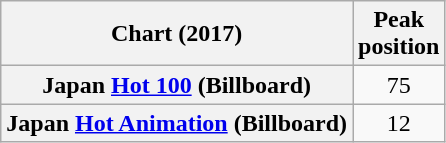<table class="wikitable sortable plainrowheaders" style="text-align:center">
<tr>
<th scope="col">Chart (2017)</th>
<th scope="col">Peak<br>position</th>
</tr>
<tr>
<th scope="row">Japan <a href='#'>Hot 100</a> (Billboard)</th>
<td>75</td>
</tr>
<tr>
<th scope="row">Japan <a href='#'>Hot Animation</a> (Billboard)</th>
<td>12</td>
</tr>
</table>
